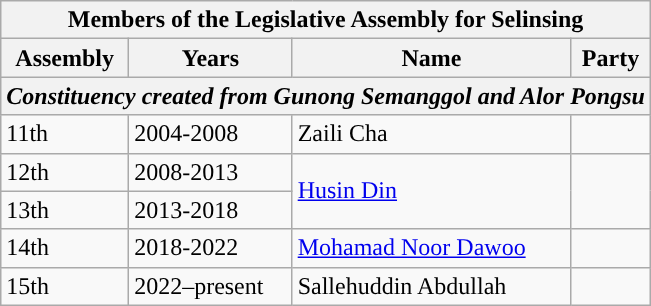<table class="wikitable">
<tr>
<th colspan="4">Members of the Legislative Assembly for Selinsing</th>
</tr>
<tr>
<th>Assembly</th>
<th>Years</th>
<th>Name</th>
<th>Party</th>
</tr>
<tr>
<th colspan="4"><em>Constituency created from Gunong Semanggol and Alor Pongsu</em></th>
</tr>
<tr>
<td>11th</td>
<td>2004-2008</td>
<td>Zaili Cha</td>
<td></td>
</tr>
<tr>
<td>12th</td>
<td>2008-2013</td>
<td rowspan="2"><a href='#'>Husin Din</a></td>
<td rowspan="2"></td>
</tr>
<tr>
<td>13th</td>
<td>2013-2018</td>
</tr>
<tr>
<td>14th</td>
<td>2018-2022</td>
<td><a href='#'>Mohamad Noor Dawoo</a></td>
<td></td>
</tr>
<tr>
<td>15th</td>
<td>2022–present</td>
<td>Sallehuddin Abdullah</td>
<td></td>
</tr>
</table>
